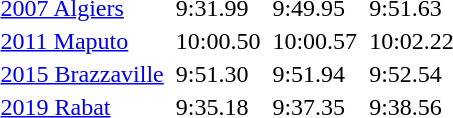<table>
<tr valign="top">
<td><a href='#'>2007 Algiers</a><br></td>
<td></td>
<td>9:31.99</td>
<td></td>
<td>9:49.95</td>
<td></td>
<td>9:51.63</td>
</tr>
<tr valign="top">
<td><a href='#'>2011 Maputo</a><br></td>
<td></td>
<td>10:00.50</td>
<td></td>
<td>10:00.57</td>
<td></td>
<td>10:02.22</td>
</tr>
<tr valign="top">
<td><a href='#'>2015 Brazzaville</a><br></td>
<td></td>
<td>9:51.30</td>
<td></td>
<td>9:51.94</td>
<td></td>
<td>9:52.54</td>
</tr>
<tr valign="top">
<td><a href='#'>2019 Rabat</a><br></td>
<td></td>
<td>9:35.18</td>
<td></td>
<td>9:37.35</td>
<td></td>
<td>9:38.56</td>
</tr>
</table>
